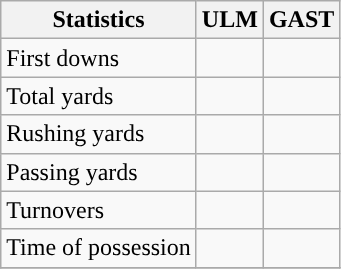<table class="wikitable">
<tr>
<th>Statistics</th>
<th>ULM</th>
<th>GAST</th>
</tr>
<tr>
<td>First downs</td>
<td></td>
<td></td>
</tr>
<tr>
<td>Total yards</td>
<td></td>
<td></td>
</tr>
<tr>
<td>Rushing yards</td>
<td></td>
<td></td>
</tr>
<tr>
<td>Passing yards</td>
<td></td>
<td></td>
</tr>
<tr>
<td>Turnovers</td>
<td></td>
<td></td>
</tr>
<tr>
<td>Time of possession</td>
<td></td>
<td></td>
</tr>
<tr>
</tr>
</table>
